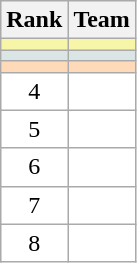<table class="wikitable">
<tr>
<th>Rank</th>
<th>Team</th>
</tr>
<tr bgcolor=#F7F6A8>
<td align=center></td>
<td></td>
</tr>
<tr bgcolor=#DCE5E5 *>
<td align=center></td>
<td></td>
</tr>
<tr bgcolor=#FFDAB9>
<td align=center></td>
<td></td>
</tr>
<tr style="background:#ffffff;">
<td align=center>4</td>
<td></td>
</tr>
<tr style="background:#ffffff;">
<td align=center>5</td>
<td></td>
</tr>
<tr style="background:#ffffff;">
<td align=center>6</td>
<td></td>
</tr>
<tr style="background:#ffffff;">
<td align=center>7</td>
<td></td>
</tr>
<tr style="background:#ffffff;">
<td align=center>8</td>
<td></td>
</tr>
</table>
